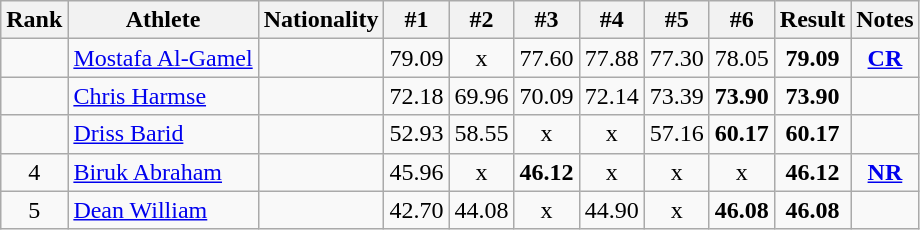<table class="wikitable sortable" style="text-align:center">
<tr>
<th>Rank</th>
<th>Athlete</th>
<th>Nationality</th>
<th>#1</th>
<th>#2</th>
<th>#3</th>
<th>#4</th>
<th>#5</th>
<th>#6</th>
<th>Result</th>
<th>Notes</th>
</tr>
<tr>
<td></td>
<td align="left"><a href='#'>Mostafa Al-Gamel</a></td>
<td align=left></td>
<td>79.09</td>
<td>x</td>
<td>77.60</td>
<td>77.88</td>
<td>77.30</td>
<td>78.05</td>
<td><strong>79.09</strong></td>
<td><strong><a href='#'>CR</a></strong></td>
</tr>
<tr>
<td></td>
<td align="left"><a href='#'>Chris Harmse</a></td>
<td align=left></td>
<td>72.18</td>
<td>69.96</td>
<td>70.09</td>
<td>72.14</td>
<td>73.39</td>
<td><strong>73.90</strong></td>
<td><strong>73.90</strong></td>
<td></td>
</tr>
<tr>
<td></td>
<td align="left"><a href='#'>Driss Barid</a></td>
<td align=left></td>
<td>52.93</td>
<td>58.55</td>
<td>x</td>
<td>x</td>
<td>57.16</td>
<td><strong>60.17</strong></td>
<td><strong>60.17</strong></td>
<td></td>
</tr>
<tr>
<td>4</td>
<td align="left"><a href='#'>Biruk Abraham</a></td>
<td align=left></td>
<td>45.96</td>
<td>x</td>
<td><strong>46.12</strong></td>
<td>x</td>
<td>x</td>
<td>x</td>
<td><strong>46.12</strong></td>
<td><strong><a href='#'>NR</a></strong></td>
</tr>
<tr>
<td>5</td>
<td align="left"><a href='#'>Dean William</a></td>
<td align=left></td>
<td>42.70</td>
<td>44.08</td>
<td>x</td>
<td>44.90</td>
<td>x</td>
<td><strong>46.08</strong></td>
<td><strong>46.08</strong></td>
<td></td>
</tr>
</table>
